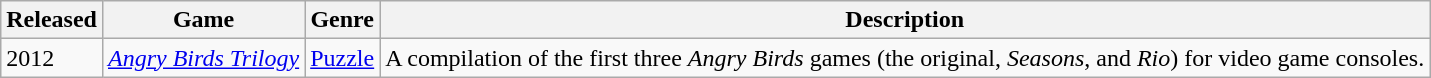<table class="wikitable">
<tr>
<th>Released</th>
<th>Game</th>
<th>Genre</th>
<th>Description</th>
</tr>
<tr>
<td>2012</td>
<td><em><a href='#'>Angry Birds Trilogy</a></em></td>
<td><a href='#'>Puzzle</a></td>
<td>A compilation of the first three <em>Angry Birds</em> games (the original, <em>Seasons</em>, and <em>Rio</em>) for video game consoles.</td>
</tr>
</table>
